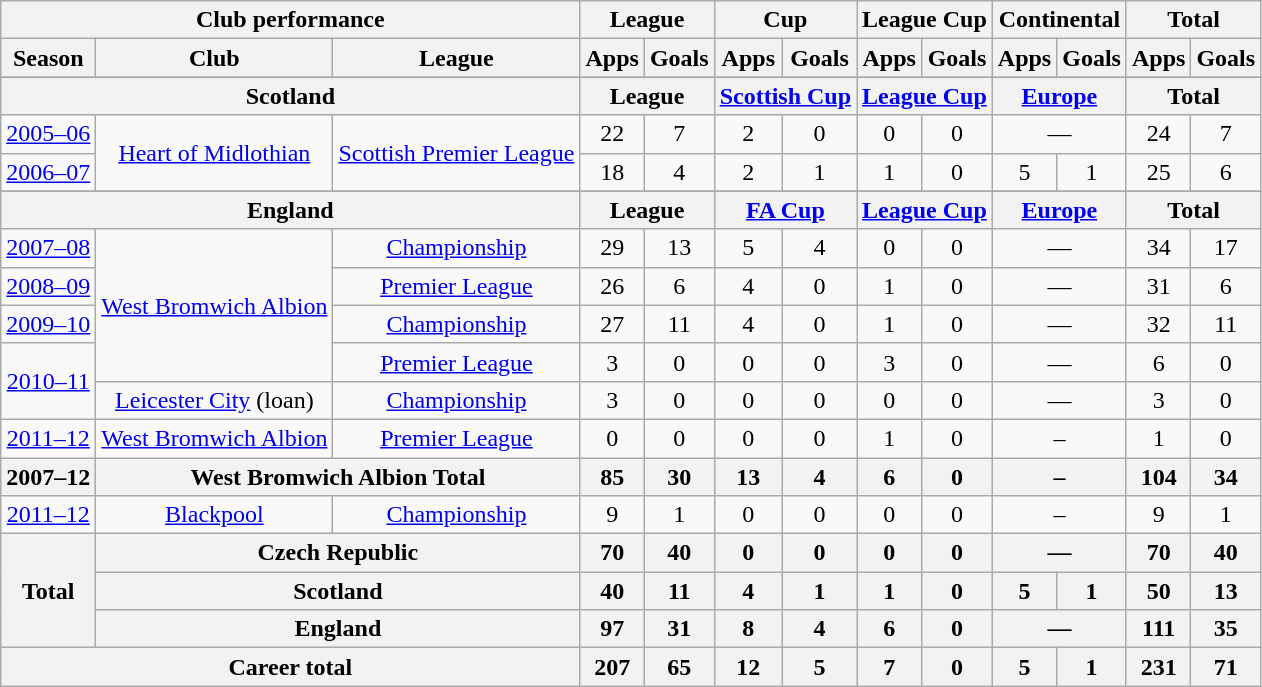<table class="wikitable" style="text-align:center">
<tr>
<th colspan=3>Club performance</th>
<th colspan=2>League</th>
<th colspan=2>Cup</th>
<th colspan=2>League Cup</th>
<th colspan=2>Continental</th>
<th colspan=2>Total</th>
</tr>
<tr>
<th>Season</th>
<th>Club</th>
<th>League</th>
<th>Apps</th>
<th>Goals</th>
<th>Apps</th>
<th>Goals</th>
<th>Apps</th>
<th>Goals</th>
<th>Apps</th>
<th>Goals</th>
<th>Apps</th>
<th>Goals</th>
</tr>
<tr>
</tr>
<tr>
<th colspan=3>Scotland</th>
<th colspan=2>League</th>
<th colspan=2><a href='#'>Scottish Cup</a></th>
<th colspan=2><a href='#'>League Cup</a></th>
<th colspan=2><a href='#'>Europe</a></th>
<th colspan=2>Total</th>
</tr>
<tr>
<td><a href='#'>2005–06</a></td>
<td rowspan="2"><a href='#'>Heart of Midlothian</a></td>
<td rowspan="2"><a href='#'>Scottish Premier League</a></td>
<td>22</td>
<td>7</td>
<td>2</td>
<td>0</td>
<td>0</td>
<td>0</td>
<td colspan="2">—</td>
<td>24</td>
<td>7</td>
</tr>
<tr>
<td><a href='#'>2006–07</a></td>
<td>18</td>
<td>4</td>
<td>2</td>
<td>1</td>
<td>1</td>
<td>0</td>
<td>5</td>
<td>1</td>
<td>25</td>
<td>6</td>
</tr>
<tr>
</tr>
<tr>
<th colspan=3>England</th>
<th colspan=2>League</th>
<th colspan=2><a href='#'>FA Cup</a></th>
<th colspan=2><a href='#'>League Cup</a></th>
<th colspan=2><a href='#'>Europe</a></th>
<th colspan=2>Total</th>
</tr>
<tr>
<td><a href='#'>2007–08</a></td>
<td rowspan="4"><a href='#'>West Bromwich Albion</a></td>
<td rowspan="1"><a href='#'>Championship</a></td>
<td>29</td>
<td>13</td>
<td>5</td>
<td>4</td>
<td>0</td>
<td>0</td>
<td colspan="2">—</td>
<td>34</td>
<td>17</td>
</tr>
<tr>
<td><a href='#'>2008–09</a></td>
<td><a href='#'>Premier League</a></td>
<td>26</td>
<td>6</td>
<td>4</td>
<td>0</td>
<td>1</td>
<td>0</td>
<td colspan="2">—</td>
<td>31</td>
<td>6</td>
</tr>
<tr>
<td><a href='#'>2009–10</a></td>
<td><a href='#'>Championship</a></td>
<td>27</td>
<td>11</td>
<td>4</td>
<td>0</td>
<td>1</td>
<td>0</td>
<td colspan="2">—</td>
<td>32</td>
<td>11</td>
</tr>
<tr>
<td rowspan="2"><a href='#'>2010–11</a></td>
<td><a href='#'>Premier League</a></td>
<td>3</td>
<td>0</td>
<td>0</td>
<td>0</td>
<td>3</td>
<td>0</td>
<td colspan="2">—</td>
<td>6</td>
<td>0</td>
</tr>
<tr>
<td><a href='#'>Leicester City</a> (loan)</td>
<td><a href='#'>Championship</a></td>
<td>3</td>
<td>0</td>
<td>0</td>
<td>0</td>
<td>0</td>
<td>0</td>
<td colspan="2">—</td>
<td>3</td>
<td>0</td>
</tr>
<tr>
<td><a href='#'>2011–12</a></td>
<td><a href='#'>West Bromwich Albion</a></td>
<td><a href='#'>Premier League</a></td>
<td>0</td>
<td>0</td>
<td>0</td>
<td>0</td>
<td>1</td>
<td>0</td>
<td colspan="2">–</td>
<td>1</td>
<td>0</td>
</tr>
<tr>
<th>2007–12</th>
<th colspan="2">West Bromwich Albion Total</th>
<th>85</th>
<th>30</th>
<th>13</th>
<th>4</th>
<th>6</th>
<th>0</th>
<th colspan="2">–</th>
<th>104</th>
<th>34</th>
</tr>
<tr>
<td><a href='#'>2011–12</a></td>
<td><a href='#'>Blackpool</a></td>
<td><a href='#'>Championship</a></td>
<td>9</td>
<td>1</td>
<td>0</td>
<td>0</td>
<td>0</td>
<td>0</td>
<td colspan="2">–</td>
<td>9</td>
<td>1</td>
</tr>
<tr>
<th rowspan=3>Total</th>
<th colspan=2>Czech Republic</th>
<th>70</th>
<th>40</th>
<th>0</th>
<th>0</th>
<th>0</th>
<th>0</th>
<th colspan="2">—</th>
<th>70</th>
<th>40</th>
</tr>
<tr>
<th colspan=2>Scotland</th>
<th>40</th>
<th>11</th>
<th>4</th>
<th>1</th>
<th>1</th>
<th>0</th>
<th>5</th>
<th>1</th>
<th>50</th>
<th>13</th>
</tr>
<tr>
<th colspan=2>England</th>
<th>97</th>
<th>31</th>
<th>8</th>
<th>4</th>
<th>6</th>
<th>0</th>
<th colspan="2">—</th>
<th>111</th>
<th>35</th>
</tr>
<tr>
<th colspan=3>Career total</th>
<th>207</th>
<th>65</th>
<th>12</th>
<th>5</th>
<th>7</th>
<th>0</th>
<th>5</th>
<th>1</th>
<th>231</th>
<th>71</th>
</tr>
</table>
